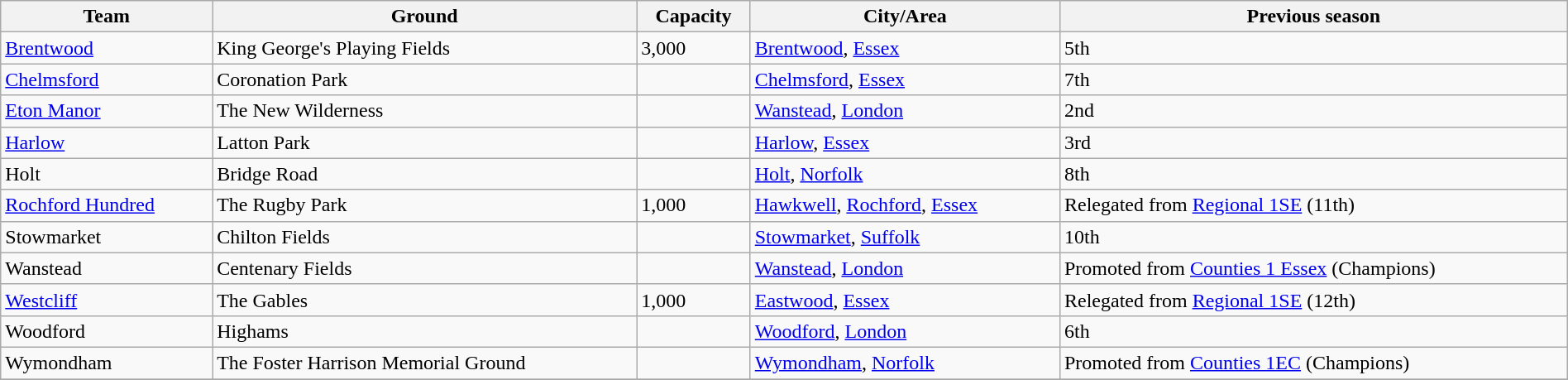<table class="wikitable sortable" width=100%>
<tr>
<th>Team</th>
<th>Ground</th>
<th>Capacity</th>
<th>City/Area</th>
<th>Previous season</th>
</tr>
<tr>
<td><a href='#'>Brentwood</a></td>
<td>King George's Playing Fields</td>
<td>3,000</td>
<td><a href='#'>Brentwood</a>, <a href='#'>Essex</a></td>
<td>5th</td>
</tr>
<tr>
<td><a href='#'>Chelmsford</a></td>
<td>Coronation Park</td>
<td></td>
<td><a href='#'>Chelmsford</a>, <a href='#'>Essex</a></td>
<td>7th</td>
</tr>
<tr>
<td><a href='#'>Eton Manor</a></td>
<td>The New Wilderness</td>
<td></td>
<td><a href='#'>Wanstead</a>, <a href='#'>London</a></td>
<td>2nd</td>
</tr>
<tr>
<td><a href='#'>Harlow</a></td>
<td>Latton Park</td>
<td></td>
<td><a href='#'>Harlow</a>, <a href='#'>Essex</a></td>
<td>3rd</td>
</tr>
<tr>
<td>Holt</td>
<td>Bridge Road</td>
<td></td>
<td><a href='#'>Holt</a>, <a href='#'>Norfolk</a></td>
<td>8th</td>
</tr>
<tr>
<td><a href='#'>Rochford Hundred</a></td>
<td>The Rugby Park</td>
<td>1,000</td>
<td><a href='#'>Hawkwell</a>, <a href='#'>Rochford</a>, <a href='#'>Essex</a></td>
<td>Relegated from <a href='#'>Regional 1SE</a> (11th)</td>
</tr>
<tr>
<td>Stowmarket</td>
<td>Chilton Fields</td>
<td></td>
<td><a href='#'>Stowmarket</a>, <a href='#'>Suffolk</a></td>
<td>10th</td>
</tr>
<tr>
<td>Wanstead</td>
<td>Centenary Fields</td>
<td></td>
<td><a href='#'>Wanstead</a>, <a href='#'>London</a></td>
<td>Promoted from <a href='#'>Counties 1 Essex</a> (Champions)</td>
</tr>
<tr>
<td><a href='#'>Westcliff</a></td>
<td>The Gables</td>
<td>1,000</td>
<td><a href='#'>Eastwood</a>, <a href='#'>Essex</a></td>
<td>Relegated from <a href='#'>Regional 1SE</a> (12th)</td>
</tr>
<tr>
<td>Woodford</td>
<td>Highams</td>
<td></td>
<td><a href='#'>Woodford</a>, <a href='#'>London</a></td>
<td>6th</td>
</tr>
<tr>
<td>Wymondham</td>
<td>The Foster Harrison Memorial Ground</td>
<td></td>
<td><a href='#'>Wymondham</a>, <a href='#'>Norfolk</a></td>
<td>Promoted from <a href='#'>Counties 1EC</a> (Champions)</td>
</tr>
<tr>
</tr>
</table>
